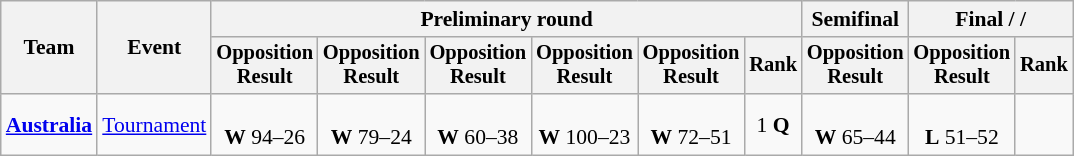<table class=wikitable style=font-size:90%;text-align:center>
<tr>
<th rowspan=2>Team</th>
<th rowspan=2>Event</th>
<th colspan=6>Preliminary round</th>
<th>Semifinal</th>
<th colspan=2>Final /  / </th>
</tr>
<tr style=font-size:95%>
<th>Opposition<br>Result</th>
<th>Opposition<br>Result</th>
<th>Opposition<br>Result</th>
<th>Opposition<br>Result</th>
<th>Opposition<br>Result</th>
<th>Rank</th>
<th>Opposition<br>Result</th>
<th>Opposition<br>Result</th>
<th>Rank</th>
</tr>
<tr>
<td align=left><strong><a href='#'>Australia</a></strong></td>
<td align=left><a href='#'>Tournament</a></td>
<td><br><strong>W</strong> 94–26</td>
<td><br><strong>W</strong> 79–24</td>
<td><br><strong>W</strong> 60–38</td>
<td><br><strong>W</strong> 100–23</td>
<td><br><strong>W</strong> 72–51</td>
<td>1 <strong>Q</strong></td>
<td><br><strong>W</strong> 65–44</td>
<td><br><strong>L</strong> 51–52</td>
<td></td>
</tr>
</table>
